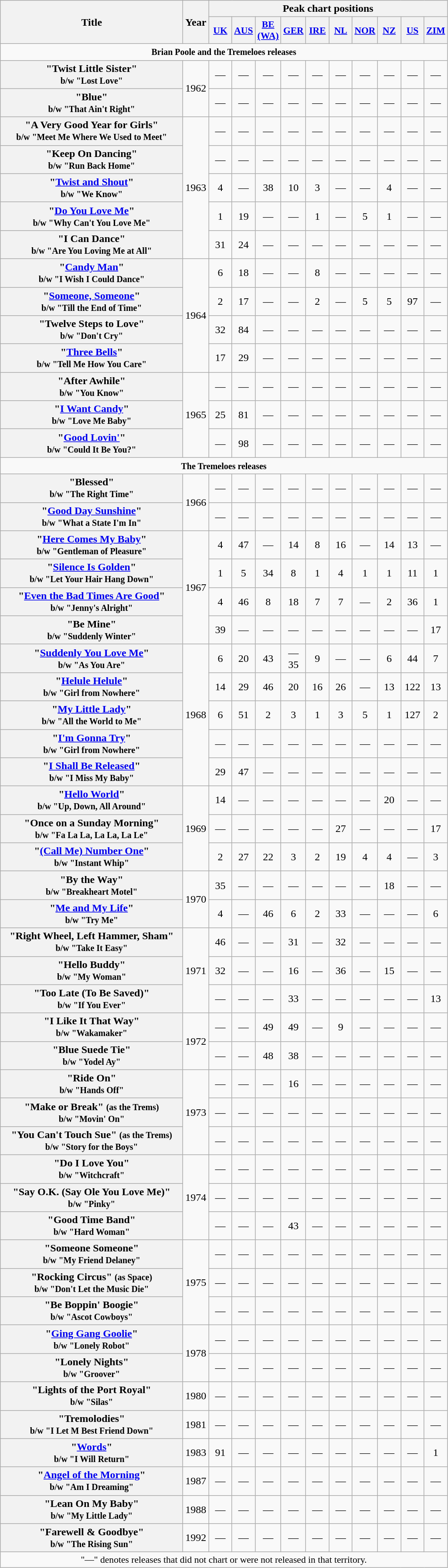<table class="wikitable plainrowheaders" style="text-align:center;">
<tr>
<th rowspan="2" scope="col" style="width:17em;">Title</th>
<th rowspan="2" scope="col" style="width:2em;">Year</th>
<th colspan="10">Peak chart positions</th>
</tr>
<tr>
<th scope="col" style="width:2em;font-size:90%;"><a href='#'>UK</a><br></th>
<th scope="col" style="width:2em;font-size:90%;"><a href='#'>AUS</a><br></th>
<th scope="col" style="width:2em;font-size:90%;"><a href='#'>BE (WA)</a><br></th>
<th scope="col" style="width:2em;font-size:90%;"><a href='#'>GER</a><br></th>
<th scope="col" style="width:2em;font-size:90%;"><a href='#'>IRE</a><br></th>
<th scope="col" style="width:2em;font-size:90%;"><a href='#'>NL</a><br></th>
<th scope="col" style="width:2em;font-size:90%;"><a href='#'>NOR</a><br></th>
<th scope="col" style="width:2em;font-size:90%;"><a href='#'>NZ</a><br></th>
<th scope="col" style="width:2em;font-size:90%;"><a href='#'>US</a><br></th>
<th scope="col" style="width:2em;font-size:90%;"><a href='#'>ZIM</a><br></th>
</tr>
<tr>
<td colspan="12" align="center"><small><strong>Brian Poole and the Tremeloes releases</strong></small></td>
</tr>
<tr>
<th scope="row">"Twist Little Sister"<br><small>b/w "Lost Love"</small></th>
<td rowspan="2">1962</td>
<td>—</td>
<td>—</td>
<td>—</td>
<td>—</td>
<td>—</td>
<td>—</td>
<td>—</td>
<td>—</td>
<td>—</td>
<td>—</td>
</tr>
<tr>
<th scope="row">"Blue"<br><small>b/w "That Ain't Right"</small></th>
<td>—</td>
<td>—</td>
<td>—</td>
<td>—</td>
<td>—</td>
<td>—</td>
<td>—</td>
<td>—</td>
<td>—</td>
<td>—</td>
</tr>
<tr>
<th scope="row">"A Very Good Year for Girls"<br><small>b/w "Meet Me Where We Used to Meet"</small></th>
<td rowspan="5">1963</td>
<td>—</td>
<td>—</td>
<td>—</td>
<td>—</td>
<td>—</td>
<td>—</td>
<td>—</td>
<td>—</td>
<td>—</td>
<td>—</td>
</tr>
<tr>
<th scope="row">"Keep On Dancing"<br><small>b/w "Run Back Home"</small></th>
<td>—</td>
<td>—</td>
<td>—</td>
<td>—</td>
<td>—</td>
<td>—</td>
<td>—</td>
<td>—</td>
<td>—</td>
<td>—</td>
</tr>
<tr>
<th scope="row">"<a href='#'>Twist and Shout</a>"<br><small>b/w "We Know"</small></th>
<td>4</td>
<td>—</td>
<td>38</td>
<td>10</td>
<td>3</td>
<td>—</td>
<td>—</td>
<td>4</td>
<td>—</td>
<td>—</td>
</tr>
<tr>
<th scope="row">"<a href='#'>Do You Love Me</a>"<br><small>b/w "Why Can't You Love Me"</small></th>
<td>1</td>
<td>19</td>
<td>—</td>
<td>—</td>
<td>1</td>
<td>—</td>
<td>5</td>
<td>1</td>
<td>—</td>
<td>—</td>
</tr>
<tr>
<th scope="row">"I Can Dance"<br><small>b/w "Are You Loving Me at All"</small></th>
<td>31</td>
<td>24</td>
<td>—</td>
<td>—</td>
<td>—</td>
<td>—</td>
<td>—</td>
<td>—</td>
<td>—</td>
<td>—</td>
</tr>
<tr>
<th scope="row">"<a href='#'>Candy Man</a>"<br><small>b/w "I Wish I Could Dance"</small></th>
<td rowspan="4">1964</td>
<td>6</td>
<td>18</td>
<td>—</td>
<td>—</td>
<td>8</td>
<td>—</td>
<td>—</td>
<td>—</td>
<td>—</td>
<td>—</td>
</tr>
<tr>
<th scope="row">"<a href='#'>Someone, Someone</a>"<br><small>b/w "Till the End of Time"</small></th>
<td>2</td>
<td>17</td>
<td>—</td>
<td>—</td>
<td>2</td>
<td>—</td>
<td>5</td>
<td>5</td>
<td>97</td>
<td>—</td>
</tr>
<tr>
<th scope="row">"Twelve Steps to Love"<br><small>b/w "Don't Cry"</small></th>
<td>32</td>
<td>84</td>
<td>—</td>
<td>—</td>
<td>—</td>
<td>—</td>
<td>—</td>
<td>—</td>
<td>—</td>
<td>—</td>
</tr>
<tr>
<th scope="row">"<a href='#'>Three Bells</a>"<br><small>b/w "Tell Me How You Care"</small></th>
<td>17</td>
<td>29</td>
<td>—</td>
<td>—</td>
<td>—</td>
<td>—</td>
<td>—</td>
<td>—</td>
<td>—</td>
<td>—</td>
</tr>
<tr>
<th scope="row">"After Awhile"<br><small>b/w "You Know"</small></th>
<td rowspan="3">1965</td>
<td>—</td>
<td>—</td>
<td>—</td>
<td>—</td>
<td>—</td>
<td>—</td>
<td>—</td>
<td>—</td>
<td>—</td>
<td>—</td>
</tr>
<tr>
<th scope="row">"<a href='#'>I Want Candy</a>"<br><small>b/w "Love Me Baby"</small></th>
<td>25</td>
<td>81</td>
<td>—</td>
<td>—</td>
<td>—</td>
<td>—</td>
<td>—</td>
<td>—</td>
<td>—</td>
<td>—</td>
</tr>
<tr>
<th scope="row">"<a href='#'>Good Lovin'</a>"<br><small>b/w "Could It Be You?"</small></th>
<td>—</td>
<td>98</td>
<td>—</td>
<td>—</td>
<td>—</td>
<td>—</td>
<td>—</td>
<td>—</td>
<td>—</td>
<td>—</td>
</tr>
<tr>
<td colspan="12" align="center"><small><strong>The Tremeloes releases</strong></small></td>
</tr>
<tr>
<th scope="row">"Blessed"<br><small>b/w "The Right Time"</small></th>
<td rowspan="2">1966</td>
<td>—</td>
<td>—</td>
<td>—</td>
<td>—</td>
<td>—</td>
<td>—</td>
<td>—</td>
<td>—</td>
<td>—</td>
<td>—</td>
</tr>
<tr>
<th scope="row">"<a href='#'>Good Day Sunshine</a>"<br><small>b/w "What a State I'm In"</small></th>
<td>—</td>
<td>—</td>
<td>—</td>
<td>—</td>
<td>—</td>
<td>—</td>
<td>—</td>
<td>—</td>
<td>—</td>
<td>—</td>
</tr>
<tr>
<th scope="row">"<a href='#'>Here Comes My Baby</a>"<br><small>b/w "Gentleman of Pleasure"</small></th>
<td rowspan="4">1967</td>
<td>4</td>
<td>47</td>
<td>—</td>
<td>14</td>
<td>8</td>
<td>16</td>
<td>—</td>
<td>14</td>
<td>13</td>
<td>—</td>
</tr>
<tr>
<th scope="row">"<a href='#'>Silence Is Golden</a>"<br><small>b/w "Let Your Hair Hang Down"</small></th>
<td>1</td>
<td>5</td>
<td>34</td>
<td>8</td>
<td>1</td>
<td>4</td>
<td>1</td>
<td>1</td>
<td>11</td>
<td>1</td>
</tr>
<tr>
<th scope="row">"<a href='#'>Even the Bad Times Are Good</a>"<br><small>b/w "Jenny's Alright"</small></th>
<td>4</td>
<td>46</td>
<td>8</td>
<td>18</td>
<td>7</td>
<td>7</td>
<td>—</td>
<td>2</td>
<td>36</td>
<td>1</td>
</tr>
<tr>
<th scope="row">"Be Mine"<br><small>b/w "Suddenly Winter"</small></th>
<td>39</td>
<td>—</td>
<td>—</td>
<td>—</td>
<td>—</td>
<td>—</td>
<td>—</td>
<td>—</td>
<td>—</td>
<td>17</td>
</tr>
<tr>
<th scope="row">"<a href='#'>Suddenly You Love Me</a>"<br><small>b/w "As You Are"</small></th>
<td rowspan="5">1968</td>
<td>6</td>
<td>20</td>
<td>43</td>
<td>—<br>35</td>
<td>9</td>
<td>—</td>
<td>—</td>
<td>6</td>
<td>44</td>
<td>7</td>
</tr>
<tr>
<th scope="row">"<a href='#'>Helule Helule</a>"<br><small>b/w "Girl from Nowhere"</small></th>
<td>14</td>
<td>29</td>
<td>46</td>
<td>20</td>
<td>16</td>
<td>26</td>
<td>—</td>
<td>13</td>
<td>122</td>
<td>13</td>
</tr>
<tr>
<th scope="row">"<a href='#'>My Little Lady</a>"<br><small>b/w "All the World to Me"</small></th>
<td>6</td>
<td>51</td>
<td>2</td>
<td>3</td>
<td>1</td>
<td>3</td>
<td>5</td>
<td>1</td>
<td>127</td>
<td>2</td>
</tr>
<tr>
<th scope="row">"<a href='#'>I'm Gonna Try</a>" <br><small>b/w "Girl from Nowhere"</small></th>
<td>—</td>
<td>—</td>
<td>—</td>
<td>—</td>
<td>—</td>
<td>—</td>
<td>—</td>
<td>—</td>
<td>—</td>
<td>—</td>
</tr>
<tr>
<th scope="row">"<a href='#'>I Shall Be Released</a>"<br><small>b/w "I Miss My Baby"</small></th>
<td>29</td>
<td>47</td>
<td>—</td>
<td>—</td>
<td>—</td>
<td>—</td>
<td>—</td>
<td>—</td>
<td>—</td>
<td>—</td>
</tr>
<tr>
<th scope="row">"<a href='#'>Hello World</a>"<br><small>b/w "Up, Down, All Around"</small></th>
<td rowspan="3">1969</td>
<td>14</td>
<td>—</td>
<td>—</td>
<td>—</td>
<td>—</td>
<td>—</td>
<td>—</td>
<td>20</td>
<td>—</td>
<td>—</td>
</tr>
<tr>
<th scope="row">"Once on a Sunday Morning"<br><small>b/w "Fa La La, La La, La Le"</small></th>
<td>—</td>
<td>—</td>
<td>—</td>
<td>—</td>
<td>—</td>
<td>27</td>
<td>—</td>
<td>—</td>
<td>—</td>
<td>17</td>
</tr>
<tr>
<th scope="row">"<a href='#'>(Call Me) Number One</a>"<br><small>b/w "Instant Whip"</small></th>
<td>2</td>
<td>27</td>
<td>22</td>
<td>3</td>
<td>2</td>
<td>19</td>
<td>4</td>
<td>4</td>
<td>—</td>
<td>3</td>
</tr>
<tr>
<th scope="row">"By the Way"<br><small>b/w "Breakheart Motel"</small></th>
<td rowspan="2">1970</td>
<td>35</td>
<td>—</td>
<td>—</td>
<td>—</td>
<td>—</td>
<td>—</td>
<td>—</td>
<td>18</td>
<td>—</td>
<td>—</td>
</tr>
<tr>
<th scope="row">"<a href='#'>Me and My Life</a>"<br><small>b/w "Try Me"</small></th>
<td>4</td>
<td>—</td>
<td>46</td>
<td>6</td>
<td>2</td>
<td>33</td>
<td>—</td>
<td>—</td>
<td>—</td>
<td>6</td>
</tr>
<tr>
<th scope="row">"Right Wheel, Left Hammer, Sham"<br><small>b/w "Take It Easy"</small></th>
<td rowspan="3">1971</td>
<td>46</td>
<td>—</td>
<td>—</td>
<td>31</td>
<td>—</td>
<td>32</td>
<td>—</td>
<td>—</td>
<td>—</td>
<td>—</td>
</tr>
<tr>
<th scope="row">"Hello Buddy"<br><small>b/w "My Woman"</small></th>
<td>32</td>
<td>—</td>
<td>—</td>
<td>16</td>
<td>—</td>
<td>36</td>
<td>—</td>
<td>15</td>
<td>—</td>
<td>—</td>
</tr>
<tr>
<th scope="row">"Too Late (To Be Saved)"<br><small>b/w "If You Ever"</small></th>
<td>—</td>
<td>—</td>
<td>—</td>
<td>33</td>
<td>—</td>
<td>—</td>
<td>—</td>
<td>—</td>
<td>—</td>
<td>13</td>
</tr>
<tr>
<th scope="row">"I Like It That Way"<br><small>b/w "Wakamaker"</small></th>
<td rowspan="2">1972</td>
<td>—</td>
<td>—</td>
<td>49</td>
<td>49</td>
<td>—</td>
<td>9</td>
<td>—</td>
<td>—</td>
<td>—</td>
<td>—</td>
</tr>
<tr>
<th scope="row">"Blue Suede Tie"<br><small>b/w "Yodel Ay"</small></th>
<td>—</td>
<td>—</td>
<td>48</td>
<td>38</td>
<td>—</td>
<td>—</td>
<td>—</td>
<td>—</td>
<td>—</td>
<td>—</td>
</tr>
<tr>
<th scope="row">"Ride On"<br><small>b/w "Hands Off"</small></th>
<td rowspan="3">1973</td>
<td>—</td>
<td>—</td>
<td>—</td>
<td>16</td>
<td>—</td>
<td>—</td>
<td>—</td>
<td>—</td>
<td>—</td>
<td>—</td>
</tr>
<tr>
<th scope="row">"Make or Break" <small>(as the Trems)</small><br><small>b/w "Movin' On"</small></th>
<td>—</td>
<td>—</td>
<td>—</td>
<td>—</td>
<td>—</td>
<td>—</td>
<td>—</td>
<td>—</td>
<td>—</td>
<td>—</td>
</tr>
<tr>
<th scope="row">"You Can't Touch Sue" <small>(as the Trems)</small> <br><small>b/w "Story for the Boys"</small></th>
<td>—</td>
<td>—</td>
<td>—</td>
<td>—</td>
<td>—</td>
<td>—</td>
<td>—</td>
<td>—</td>
<td>—</td>
<td>—</td>
</tr>
<tr>
<th scope="row">"Do I Love You"<br><small>b/w "Witchcraft"</small></th>
<td rowspan="3">1974</td>
<td>—</td>
<td>—</td>
<td>—</td>
<td>—</td>
<td>—</td>
<td>—</td>
<td>—</td>
<td>—</td>
<td>—</td>
<td>—</td>
</tr>
<tr>
<th scope="row">"Say O.K. (Say Ole You Love Me)" <br><small>b/w "Pinky"</small></th>
<td>—</td>
<td>—</td>
<td>—</td>
<td>—</td>
<td>—</td>
<td>—</td>
<td>—</td>
<td>—</td>
<td>—</td>
<td>—</td>
</tr>
<tr>
<th scope="row">"Good Time Band"<br><small>b/w "Hard Woman"</small></th>
<td>—</td>
<td>—</td>
<td>—</td>
<td>43</td>
<td>—</td>
<td>—</td>
<td>—</td>
<td>—</td>
<td>—</td>
<td>—</td>
</tr>
<tr>
<th scope="row">"Someone Someone"<br><small>b/w "My Friend Delaney"</small></th>
<td rowspan="3">1975</td>
<td>—</td>
<td>—</td>
<td>—</td>
<td>—</td>
<td>—</td>
<td>—</td>
<td>—</td>
<td>—</td>
<td>—</td>
<td>—</td>
</tr>
<tr>
<th scope="row">"Rocking Circus" <small>(as Space)</small><br><small>b/w "Don't Let the Music Die"</small></th>
<td>—</td>
<td>—</td>
<td>—</td>
<td>—</td>
<td>—</td>
<td>—</td>
<td>—</td>
<td>—</td>
<td>—</td>
<td>—</td>
</tr>
<tr>
<th scope="row">"Be Boppin' Boogie"<br><small>b/w "Ascot Cowboys"</small></th>
<td>—</td>
<td>—</td>
<td>—</td>
<td>—</td>
<td>—</td>
<td>—</td>
<td>—</td>
<td>—</td>
<td>—</td>
<td>—</td>
</tr>
<tr>
<th scope="row">"<a href='#'>Ging Gang Goolie</a>" <br><small>b/w "Lonely Robot"</small></th>
<td rowspan="2">1978</td>
<td>—</td>
<td>—</td>
<td>—</td>
<td>—</td>
<td>—</td>
<td>—</td>
<td>—</td>
<td>—</td>
<td>—</td>
<td>—</td>
</tr>
<tr>
<th scope="row">"Lonely Nights" <br><small>b/w "Groover"</small></th>
<td>—</td>
<td>—</td>
<td>—</td>
<td>—</td>
<td>—</td>
<td>—</td>
<td>—</td>
<td>—</td>
<td>—</td>
<td>—</td>
</tr>
<tr>
<th scope="row">"Lights of the Port Royal"<br><small>b/w "Silas"</small></th>
<td>1980</td>
<td>—</td>
<td>—</td>
<td>—</td>
<td>—</td>
<td>—</td>
<td>—</td>
<td>—</td>
<td>—</td>
<td>—</td>
<td>—</td>
</tr>
<tr>
<th scope="row">"Tremolodies"<br><small>b/w "I Let M Best Friend Down"</small></th>
<td>1981</td>
<td>—</td>
<td>—</td>
<td>—</td>
<td>—</td>
<td>—</td>
<td>—</td>
<td>—</td>
<td>—</td>
<td>—</td>
<td>—</td>
</tr>
<tr>
<th scope="row">"<a href='#'>Words</a>"<br><small>b/w "I Will Return"</small></th>
<td>1983</td>
<td>91</td>
<td>—</td>
<td>—</td>
<td>—</td>
<td>—</td>
<td>—</td>
<td>—</td>
<td>—</td>
<td>—</td>
<td>1</td>
</tr>
<tr>
<th scope="row">"<a href='#'>Angel of the Morning</a>"<br><small>b/w "Am I Dreaming"</small></th>
<td>1987</td>
<td>—</td>
<td>—</td>
<td>—</td>
<td>—</td>
<td>—</td>
<td>—</td>
<td>—</td>
<td>—</td>
<td>—</td>
<td>—</td>
</tr>
<tr>
<th scope="row">"Lean On My Baby" <br><small>b/w "My Little Lady"</small></th>
<td>1988</td>
<td>—</td>
<td>—</td>
<td>—</td>
<td>—</td>
<td>—</td>
<td>—</td>
<td>—</td>
<td>—</td>
<td>—</td>
<td>—</td>
</tr>
<tr>
<th scope="row">"Farewell & Goodbye" <br><small>b/w "The Rising Sun"</small></th>
<td>1992</td>
<td>—</td>
<td>—</td>
<td>—</td>
<td>—</td>
<td>—</td>
<td>—</td>
<td>—</td>
<td>—</td>
<td>—</td>
<td>—</td>
</tr>
<tr>
<td colspan="12" style="font-size:90%">"—" denotes releases that did not chart or were not released in that territory.</td>
</tr>
</table>
